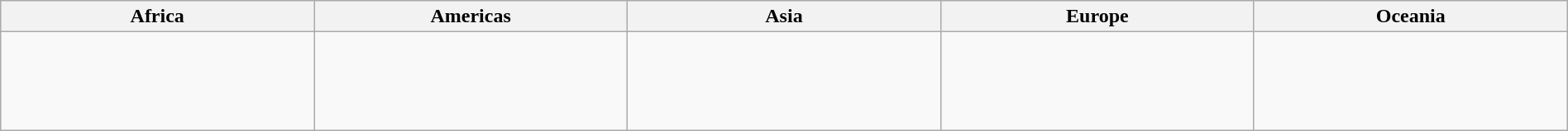<table class=wikitable width=100%>
<tr>
<th width=16%>Africa</th>
<th width=16%>Americas</th>
<th width=16%>Asia</th>
<th width=16%>Europe</th>
<th width=16%>Oceania</th>
</tr>
<tr valign=top>
<td><br></td>
<td><br><br><br></td>
<td><br><br><br></td>
<td><br><br><br><br></td>
<td></td>
</tr>
</table>
